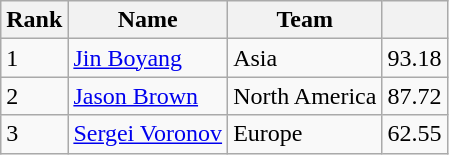<table class="wikitable">
<tr>
<th>Rank</th>
<th>Name</th>
<th>Team</th>
<th></th>
</tr>
<tr>
<td>1</td>
<td><a href='#'>Jin Boyang</a></td>
<td>Asia</td>
<td>93.18</td>
</tr>
<tr>
<td>2</td>
<td><a href='#'>Jason Brown</a></td>
<td>North America</td>
<td>87.72</td>
</tr>
<tr>
<td>3</td>
<td><a href='#'>Sergei Voronov</a></td>
<td>Europe</td>
<td>62.55</td>
</tr>
</table>
